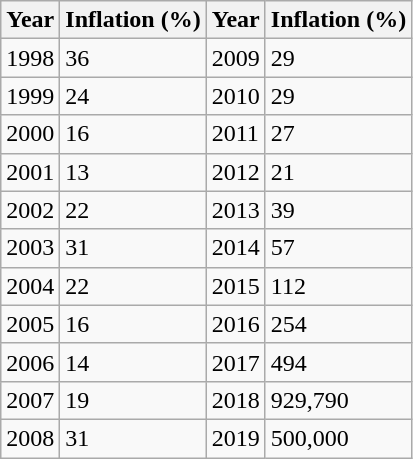<table class="wikitable">
<tr>
<th>Year</th>
<th>Inflation (%)</th>
<th>Year</th>
<th>Inflation (%)</th>
</tr>
<tr>
<td>1998</td>
<td>36</td>
<td>2009</td>
<td>29</td>
</tr>
<tr>
<td>1999</td>
<td>24</td>
<td>2010</td>
<td>29</td>
</tr>
<tr>
<td>2000</td>
<td>16</td>
<td>2011</td>
<td>27</td>
</tr>
<tr>
<td>2001</td>
<td>13</td>
<td>2012</td>
<td>21</td>
</tr>
<tr>
<td>2002</td>
<td>22</td>
<td>2013</td>
<td>39</td>
</tr>
<tr>
<td>2003</td>
<td>31</td>
<td>2014</td>
<td>57</td>
</tr>
<tr>
<td>2004</td>
<td>22</td>
<td>2015</td>
<td>112</td>
</tr>
<tr>
<td>2005</td>
<td>16</td>
<td>2016</td>
<td>254</td>
</tr>
<tr>
<td>2006</td>
<td>14</td>
<td>2017</td>
<td>494</td>
</tr>
<tr>
<td>2007</td>
<td>19</td>
<td>2018</td>
<td>929,790</td>
</tr>
<tr>
<td>2008</td>
<td>31</td>
<td>2019</td>
<td>500,000</td>
</tr>
</table>
